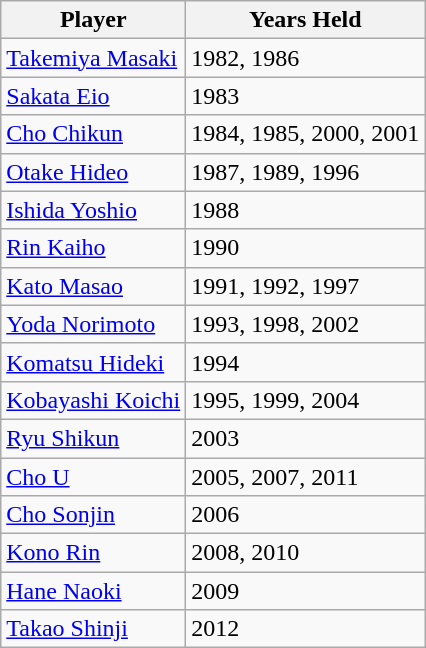<table class="wikitable">
<tr>
<th>Player</th>
<th>Years Held</th>
</tr>
<tr>
<td><a href='#'>Takemiya Masaki</a></td>
<td>1982, 1986</td>
</tr>
<tr>
<td><a href='#'>Sakata Eio</a></td>
<td>1983</td>
</tr>
<tr>
<td><a href='#'>Cho Chikun</a></td>
<td>1984, 1985, 2000, 2001</td>
</tr>
<tr>
<td><a href='#'>Otake Hideo</a></td>
<td>1987, 1989, 1996</td>
</tr>
<tr>
<td><a href='#'>Ishida Yoshio</a></td>
<td>1988</td>
</tr>
<tr>
<td><a href='#'>Rin Kaiho</a></td>
<td>1990</td>
</tr>
<tr>
<td><a href='#'>Kato Masao</a></td>
<td>1991, 1992, 1997</td>
</tr>
<tr>
<td><a href='#'>Yoda Norimoto</a></td>
<td>1993, 1998, 2002</td>
</tr>
<tr>
<td><a href='#'>Komatsu Hideki</a></td>
<td>1994</td>
</tr>
<tr>
<td><a href='#'>Kobayashi Koichi</a></td>
<td>1995, 1999, 2004</td>
</tr>
<tr>
<td><a href='#'>Ryu Shikun</a></td>
<td>2003</td>
</tr>
<tr>
<td><a href='#'>Cho U</a></td>
<td>2005, 2007, 2011</td>
</tr>
<tr>
<td><a href='#'>Cho Sonjin</a></td>
<td>2006</td>
</tr>
<tr>
<td><a href='#'>Kono Rin</a></td>
<td>2008, 2010</td>
</tr>
<tr>
<td><a href='#'>Hane Naoki</a></td>
<td>2009</td>
</tr>
<tr>
<td><a href='#'>Takao Shinji</a></td>
<td>2012</td>
</tr>
</table>
